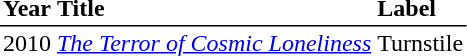<table border=0 cellpadding=2 style="border-collapse:collapse;">
<tr style="border-bottom:1px solid black;">
<th align=left>Year</th>
<th align=left>Title</th>
<th align=left>Label</th>
</tr>
<tr>
<td>2010</td>
<td><em><a href='#'>The Terror of Cosmic Loneliness</a></em></td>
<td>Turnstile</td>
</tr>
</table>
